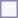<table style="border:1px solid #8888aa; background-color:#f7f8ff; padding:5px; font-size:95%; margin: 0px 12px 12px 0px;">
</table>
